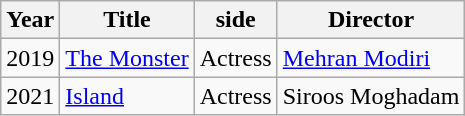<table class="wikitable sortable">
<tr>
<th><span>Year</span></th>
<th><span>Title</span></th>
<th><span>side</span></th>
<th><span>Director</span></th>
</tr>
<tr>
<td>2019</td>
<td><a href='#'>The Monster</a></td>
<td>Actress</td>
<td><a href='#'>Mehran Modiri</a></td>
</tr>
<tr>
<td>2021</td>
<td><a href='#'>Island</a></td>
<td>Actress</td>
<td>Siroos Moghadam</td>
</tr>
</table>
